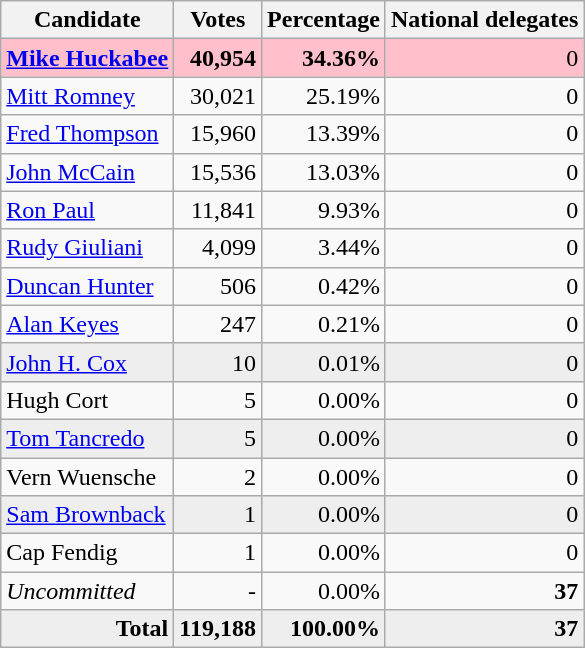<table class="wikitable" style="text-align:right;">
<tr>
<th>Candidate</th>
<th>Votes</th>
<th>Percentage</th>
<th>National delegates</th>
</tr>
<tr style="background:pink;">
<td style="text-align:left;"><strong><a href='#'>Mike Huckabee</a></strong></td>
<td><strong>40,954</strong></td>
<td><strong>34.36%</strong></td>
<td>0</td>
</tr>
<tr>
<td style="text-align:left;"><a href='#'>Mitt Romney</a></td>
<td>30,021</td>
<td>25.19%</td>
<td>0</td>
</tr>
<tr>
<td style="text-align:left;"><a href='#'>Fred Thompson</a></td>
<td>15,960</td>
<td>13.39%</td>
<td>0</td>
</tr>
<tr>
<td style="text-align:left;"><a href='#'>John McCain</a></td>
<td>15,536</td>
<td>13.03%</td>
<td>0</td>
</tr>
<tr>
<td style="text-align:left;"><a href='#'>Ron Paul</a></td>
<td>11,841</td>
<td>9.93%</td>
<td>0</td>
</tr>
<tr>
<td style="text-align:left;"><a href='#'>Rudy Giuliani</a></td>
<td>4,099</td>
<td>3.44%</td>
<td>0</td>
</tr>
<tr>
<td style="text-align:left;"><a href='#'>Duncan Hunter</a></td>
<td>506</td>
<td>0.42%</td>
<td>0</td>
</tr>
<tr>
<td style="text-align:left;"><a href='#'>Alan Keyes</a></td>
<td>247</td>
<td>0.21%</td>
<td>0</td>
</tr>
<tr style="background:#eee;">
<td style="text-align:left;"><a href='#'>John H. Cox</a></td>
<td>10</td>
<td>0.01%</td>
<td>0</td>
</tr>
<tr>
<td style="text-align:left;">Hugh Cort</td>
<td>5</td>
<td>0.00%</td>
<td>0</td>
</tr>
<tr style="background:#eee;">
<td style="text-align:left;"><a href='#'>Tom Tancredo</a></td>
<td>5</td>
<td>0.00%</td>
<td>0</td>
</tr>
<tr>
<td style="text-align:left;">Vern Wuensche</td>
<td>2</td>
<td>0.00%</td>
<td>0</td>
</tr>
<tr style="background:#eee;">
<td style="text-align:left;"><a href='#'>Sam Brownback</a></td>
<td>1</td>
<td>0.00%</td>
<td>0</td>
</tr>
<tr>
<td style="text-align:left;">Cap Fendig</td>
<td>1</td>
<td>0.00%</td>
<td>0</td>
</tr>
<tr>
<td style="text-align:left;"><em>Uncommitted</em></td>
<td>-</td>
<td>0.00%</td>
<td><strong>37</strong></td>
</tr>
<tr style="background:#eee;">
<td><strong>Total</strong></td>
<td><strong>119,188</strong></td>
<td><strong>100.00%</strong></td>
<td><strong>37</strong></td>
</tr>
</table>
